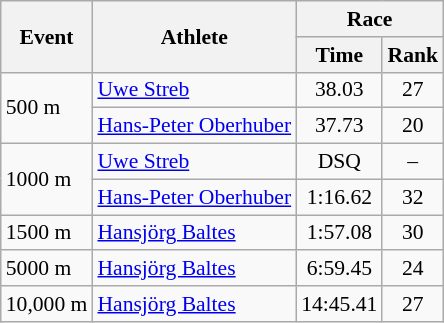<table class="wikitable" border="1" style="font-size:90%">
<tr>
<th rowspan=2>Event</th>
<th rowspan=2>Athlete</th>
<th colspan=2>Race</th>
</tr>
<tr>
<th>Time</th>
<th>Rank</th>
</tr>
<tr>
<td rowspan=2>500 m</td>
<td><a href='#'>Uwe Streb</a></td>
<td align=center>38.03</td>
<td align=center>27</td>
</tr>
<tr>
<td><a href='#'>Hans-Peter Oberhuber</a></td>
<td align=center>37.73</td>
<td align=center>20</td>
</tr>
<tr>
<td rowspan=2>1000 m</td>
<td><a href='#'>Uwe Streb</a></td>
<td align=center>DSQ</td>
<td align=center>–</td>
</tr>
<tr>
<td><a href='#'>Hans-Peter Oberhuber</a></td>
<td align=center>1:16.62</td>
<td align=center>32</td>
</tr>
<tr>
<td>1500 m</td>
<td><a href='#'>Hansjörg Baltes</a></td>
<td align=center>1:57.08</td>
<td align=center>30</td>
</tr>
<tr>
<td>5000 m</td>
<td><a href='#'>Hansjörg Baltes</a></td>
<td align=center>6:59.45</td>
<td align=center>24</td>
</tr>
<tr>
<td>10,000 m</td>
<td><a href='#'>Hansjörg Baltes</a></td>
<td align=center>14:45.41</td>
<td align=center>27</td>
</tr>
</table>
